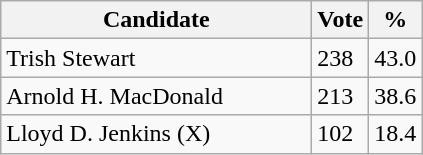<table class="wikitable">
<tr>
<th bgcolor="#DDDDFF" width="200px">Candidate</th>
<th bgcolor="#DDDDFF">Vote</th>
<th bgcolor="#DDDDFF">%</th>
</tr>
<tr>
<td>Trish Stewart</td>
<td>238</td>
<td>43.0</td>
</tr>
<tr>
<td>Arnold H. MacDonald</td>
<td>213</td>
<td>38.6</td>
</tr>
<tr>
<td>Lloyd D. Jenkins (X)</td>
<td>102</td>
<td>18.4</td>
</tr>
</table>
